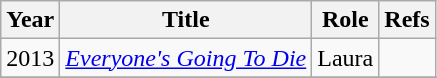<table class="wikitable">
<tr>
<th>Year</th>
<th>Title</th>
<th>Role</th>
<th>Refs</th>
</tr>
<tr>
<td>2013</td>
<td><em><a href='#'>Everyone's Going To Die</a></em></td>
<td>Laura</td>
<td></td>
</tr>
<tr>
</tr>
</table>
